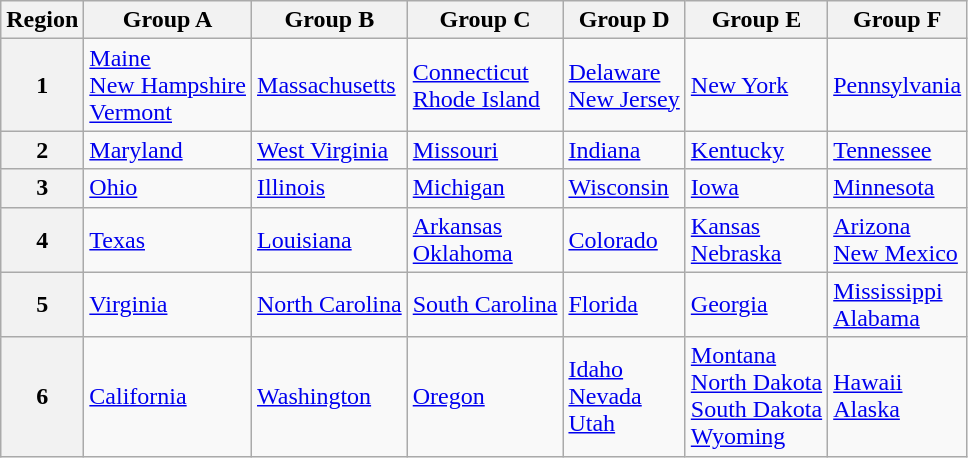<table class="wikitable">
<tr>
<th>Region</th>
<th>Group A</th>
<th>Group B</th>
<th>Group C</th>
<th>Group D</th>
<th>Group E</th>
<th>Group F</th>
</tr>
<tr>
<th><strong>1</strong></th>
<td><a href='#'>Maine</a><br><a href='#'>New Hampshire</a><br><a href='#'>Vermont</a></td>
<td><a href='#'>Massachusetts</a></td>
<td><a href='#'>Connecticut</a><br><a href='#'>Rhode Island</a></td>
<td><a href='#'>Delaware</a><br><a href='#'>New Jersey</a></td>
<td><a href='#'>New York</a></td>
<td><a href='#'>Pennsylvania</a></td>
</tr>
<tr>
<th><strong>2</strong></th>
<td><a href='#'>Maryland</a></td>
<td><a href='#'>West Virginia</a></td>
<td><a href='#'>Missouri</a></td>
<td><a href='#'>Indiana</a></td>
<td><a href='#'>Kentucky</a></td>
<td><a href='#'>Tennessee</a></td>
</tr>
<tr>
<th><strong>3</strong></th>
<td><a href='#'>Ohio</a></td>
<td><a href='#'>Illinois</a></td>
<td><a href='#'>Michigan</a></td>
<td><a href='#'>Wisconsin</a></td>
<td><a href='#'>Iowa</a></td>
<td><a href='#'>Minnesota</a></td>
</tr>
<tr>
<th><strong>4</strong></th>
<td><a href='#'>Texas</a></td>
<td><a href='#'>Louisiana</a></td>
<td><a href='#'>Arkansas</a><br><a href='#'>Oklahoma</a></td>
<td><a href='#'>Colorado</a></td>
<td><a href='#'>Kansas</a><br><a href='#'>Nebraska</a></td>
<td><a href='#'>Arizona</a><br><a href='#'>New Mexico</a></td>
</tr>
<tr>
<th><strong>5</strong></th>
<td><a href='#'>Virginia</a></td>
<td><a href='#'>North Carolina</a></td>
<td><a href='#'>South Carolina</a></td>
<td><a href='#'>Florida</a></td>
<td><a href='#'>Georgia</a></td>
<td><a href='#'>Mississippi</a><br><a href='#'>Alabama</a></td>
</tr>
<tr>
<th><strong>6</strong></th>
<td><a href='#'>California</a></td>
<td><a href='#'>Washington</a></td>
<td><a href='#'>Oregon</a></td>
<td><a href='#'>Idaho</a><br><a href='#'>Nevada</a><br><a href='#'>Utah</a></td>
<td><a href='#'>Montana</a><br><a href='#'>North Dakota</a><br><a href='#'>South Dakota</a><br><a href='#'>Wyoming</a></td>
<td><a href='#'>Hawaii</a><br><a href='#'>Alaska</a></td>
</tr>
</table>
